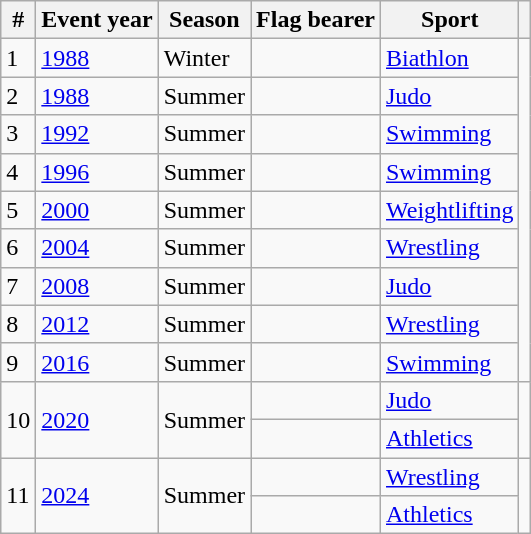<table class="wikitable sortable">
<tr>
<th>#</th>
<th>Event year</th>
<th>Season</th>
<th>Flag bearer</th>
<th>Sport</th>
<th></th>
</tr>
<tr>
<td>1</td>
<td><a href='#'>1988</a></td>
<td>Winter</td>
<td></td>
<td><a href='#'>Biathlon</a></td>
<td rowspan=9></td>
</tr>
<tr>
<td>2</td>
<td><a href='#'>1988</a></td>
<td>Summer</td>
<td></td>
<td><a href='#'>Judo</a></td>
</tr>
<tr>
<td>3</td>
<td><a href='#'>1992</a></td>
<td>Summer</td>
<td></td>
<td><a href='#'>Swimming</a></td>
</tr>
<tr>
<td>4</td>
<td><a href='#'>1996</a></td>
<td>Summer</td>
<td></td>
<td><a href='#'>Swimming</a></td>
</tr>
<tr>
<td>5</td>
<td><a href='#'>2000</a></td>
<td>Summer</td>
<td></td>
<td><a href='#'>Weightlifting</a></td>
</tr>
<tr>
<td>6</td>
<td><a href='#'>2004</a></td>
<td>Summer</td>
<td></td>
<td><a href='#'>Wrestling</a></td>
</tr>
<tr>
<td>7</td>
<td><a href='#'>2008</a></td>
<td>Summer</td>
<td></td>
<td><a href='#'>Judo</a></td>
</tr>
<tr>
<td>8</td>
<td><a href='#'>2012</a></td>
<td>Summer</td>
<td></td>
<td><a href='#'>Wrestling</a></td>
</tr>
<tr>
<td>9</td>
<td><a href='#'>2016</a></td>
<td>Summer</td>
<td></td>
<td><a href='#'>Swimming</a></td>
</tr>
<tr>
<td rowspan="2">10</td>
<td rowspan="2"><a href='#'>2020</a></td>
<td rowspan="2">Summer</td>
<td></td>
<td><a href='#'>Judo</a></td>
<td rowspan="2"></td>
</tr>
<tr>
<td></td>
<td><a href='#'>Athletics</a></td>
</tr>
<tr>
<td rowspan=2>11</td>
<td rowspan=2><a href='#'>2024</a></td>
<td rowspan=2>Summer</td>
<td></td>
<td><a href='#'>Wrestling</a></td>
<td rowspan=2></td>
</tr>
<tr>
<td></td>
<td><a href='#'>Athletics</a></td>
</tr>
</table>
